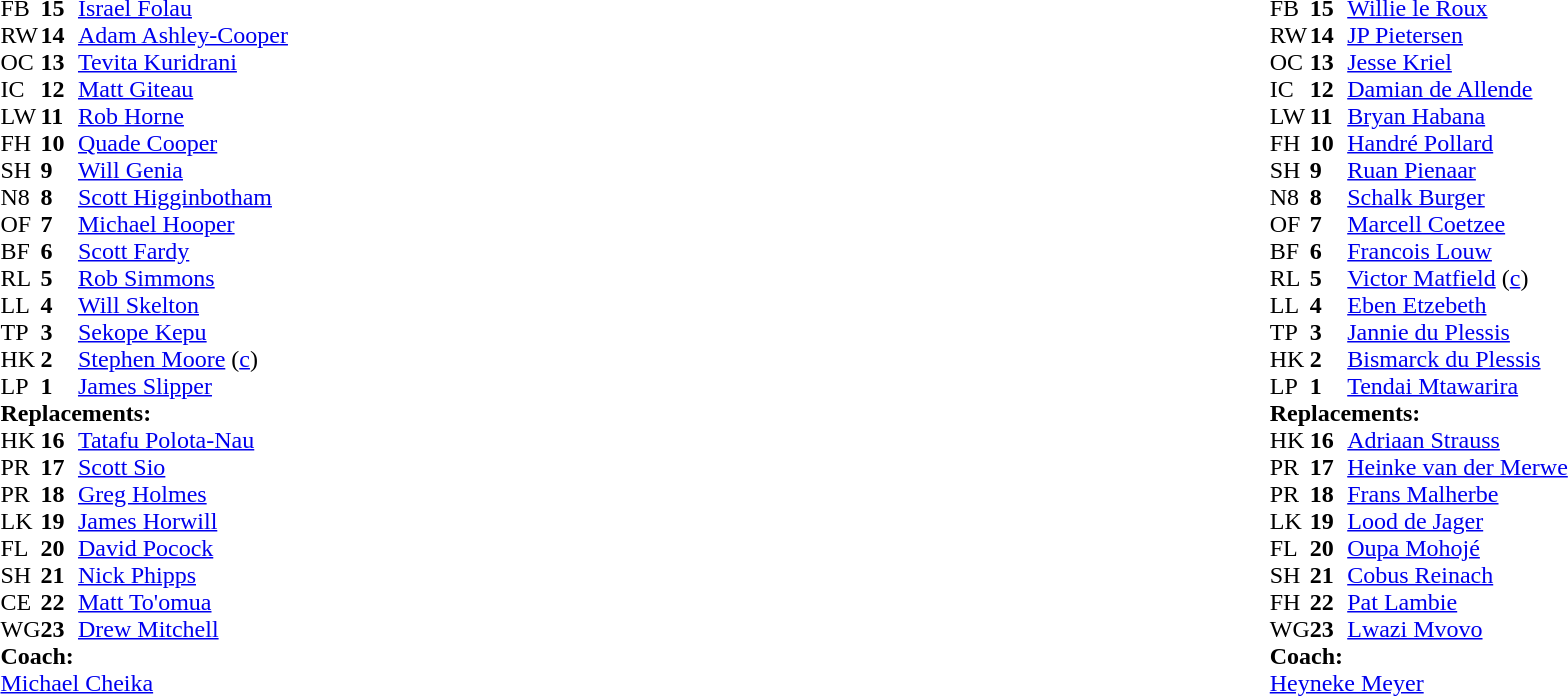<table width="100%">
<tr>
<td valign="top" width="50%"><br><table style="font-size: 100%" cellspacing="0" cellpadding="0">
<tr>
<th width="25"></th>
<th width="25"></th>
</tr>
<tr>
<td>FB</td>
<td><strong>15</strong></td>
<td><a href='#'>Israel Folau</a></td>
</tr>
<tr>
<td>RW</td>
<td><strong>14</strong></td>
<td><a href='#'>Adam Ashley-Cooper</a></td>
</tr>
<tr>
<td>OC</td>
<td><strong>13</strong></td>
<td><a href='#'>Tevita Kuridrani</a></td>
</tr>
<tr>
<td>IC</td>
<td><strong>12</strong></td>
<td><a href='#'>Matt Giteau</a></td>
<td></td>
<td></td>
<td colspan=2></td>
</tr>
<tr>
<td>LW</td>
<td><strong>11</strong></td>
<td><a href='#'>Rob Horne</a></td>
<td></td>
<td></td>
</tr>
<tr>
<td>FH</td>
<td><strong>10</strong></td>
<td><a href='#'>Quade Cooper</a></td>
<td></td>
<td></td>
<td></td>
<td></td>
</tr>
<tr>
<td>SH</td>
<td><strong>9</strong></td>
<td><a href='#'>Will Genia</a></td>
<td></td>
<td></td>
</tr>
<tr>
<td>N8</td>
<td><strong>8</strong></td>
<td><a href='#'>Scott Higginbotham</a></td>
<td></td>
<td></td>
</tr>
<tr>
<td>OF</td>
<td><strong>7</strong></td>
<td><a href='#'>Michael Hooper</a></td>
</tr>
<tr>
<td>BF</td>
<td><strong>6</strong></td>
<td><a href='#'>Scott Fardy</a></td>
</tr>
<tr>
<td>RL</td>
<td><strong>5</strong></td>
<td><a href='#'>Rob Simmons</a></td>
</tr>
<tr>
<td>LL</td>
<td><strong>4</strong></td>
<td><a href='#'>Will Skelton</a></td>
<td></td>
<td></td>
</tr>
<tr>
<td>TP</td>
<td><strong>3</strong></td>
<td><a href='#'>Sekope Kepu</a></td>
<td></td>
<td></td>
</tr>
<tr>
<td>HK</td>
<td><strong>2</strong></td>
<td><a href='#'>Stephen Moore</a> (<a href='#'>c</a>)</td>
</tr>
<tr>
<td>LP</td>
<td><strong>1</strong></td>
<td><a href='#'>James Slipper</a></td>
<td></td>
<td></td>
</tr>
<tr>
<td colspan="3"><strong>Replacements:</strong></td>
</tr>
<tr>
<td>HK</td>
<td><strong>16</strong></td>
<td><a href='#'>Tatafu Polota-Nau</a></td>
</tr>
<tr>
<td>PR</td>
<td><strong>17</strong></td>
<td><a href='#'>Scott Sio</a></td>
<td></td>
<td></td>
</tr>
<tr>
<td>PR</td>
<td><strong>18</strong></td>
<td><a href='#'>Greg Holmes</a></td>
<td></td>
<td></td>
</tr>
<tr>
<td>LK</td>
<td><strong>19</strong></td>
<td><a href='#'>James Horwill</a></td>
<td></td>
<td></td>
</tr>
<tr>
<td>FL</td>
<td><strong>20</strong></td>
<td><a href='#'>David Pocock</a></td>
<td></td>
<td></td>
</tr>
<tr>
<td>SH</td>
<td><strong>21</strong></td>
<td><a href='#'>Nick Phipps</a></td>
<td></td>
<td></td>
</tr>
<tr>
<td>CE</td>
<td><strong>22</strong></td>
<td><a href='#'>Matt To'omua</a></td>
<td></td>
<td></td>
</tr>
<tr>
<td>WG</td>
<td><strong>23</strong></td>
<td><a href='#'>Drew Mitchell</a></td>
<td></td>
<td></td>
</tr>
<tr>
<td colspan="3"><strong>Coach:</strong></td>
</tr>
<tr>
<td colspan="4"> <a href='#'>Michael Cheika</a></td>
</tr>
</table>
</td>
<td valign="top"></td>
<td valign="top" width="50%"><br><table style="font-size: 100%" cellspacing="0" cellpadding="0" align="center">
<tr>
<th width="25"></th>
<th width="25"></th>
</tr>
<tr>
<td>FB</td>
<td><strong>15</strong></td>
<td><a href='#'>Willie le Roux</a></td>
</tr>
<tr>
<td>RW</td>
<td><strong>14</strong></td>
<td><a href='#'>JP Pietersen</a></td>
</tr>
<tr>
<td>OC</td>
<td><strong>13</strong></td>
<td><a href='#'>Jesse Kriel</a></td>
<td></td>
<td></td>
</tr>
<tr>
<td>IC</td>
<td><strong>12</strong></td>
<td><a href='#'>Damian de Allende</a></td>
</tr>
<tr>
<td>LW</td>
<td><strong>11</strong></td>
<td><a href='#'>Bryan Habana</a></td>
</tr>
<tr>
<td>FH</td>
<td><strong>10</strong></td>
<td><a href='#'>Handré Pollard</a></td>
<td></td>
<td></td>
</tr>
<tr>
<td>SH</td>
<td><strong>9</strong></td>
<td><a href='#'>Ruan Pienaar</a></td>
<td></td>
<td></td>
</tr>
<tr>
<td>N8</td>
<td><strong>8</strong></td>
<td><a href='#'>Schalk Burger</a></td>
</tr>
<tr>
<td>OF</td>
<td><strong>7</strong></td>
<td><a href='#'>Marcell Coetzee</a></td>
<td></td>
<td></td>
<td></td>
<td></td>
</tr>
<tr>
<td>BF</td>
<td><strong>6</strong></td>
<td><a href='#'>Francois Louw</a></td>
<td></td>
<td colspan=2></td>
</tr>
<tr>
<td>RL</td>
<td><strong>5</strong></td>
<td><a href='#'>Victor Matfield</a> (<a href='#'>c</a>)</td>
<td></td>
<td></td>
</tr>
<tr>
<td>LL</td>
<td><strong>4</strong></td>
<td><a href='#'>Eben Etzebeth</a></td>
</tr>
<tr>
<td>TP</td>
<td><strong>3</strong></td>
<td><a href='#'>Jannie du Plessis</a></td>
<td></td>
<td></td>
<td></td>
<td></td>
</tr>
<tr>
<td>HK</td>
<td><strong>2</strong></td>
<td><a href='#'>Bismarck du Plessis</a></td>
<td></td>
<td></td>
</tr>
<tr>
<td>LP</td>
<td><strong>1</strong></td>
<td><a href='#'>Tendai Mtawarira</a></td>
<td></td>
<td></td>
</tr>
<tr>
<td colspan="3"><strong>Replacements:</strong></td>
</tr>
<tr>
<td>HK</td>
<td><strong>16</strong></td>
<td><a href='#'>Adriaan Strauss</a></td>
<td></td>
<td></td>
</tr>
<tr>
<td>PR</td>
<td><strong>17</strong></td>
<td><a href='#'>Heinke van der Merwe</a></td>
<td></td>
<td></td>
</tr>
<tr>
<td>PR</td>
<td><strong>18</strong></td>
<td><a href='#'>Frans Malherbe</a></td>
<td></td>
<td></td>
<td></td>
<td></td>
</tr>
<tr>
<td>LK</td>
<td><strong>19</strong></td>
<td><a href='#'>Lood de Jager</a></td>
<td></td>
<td></td>
</tr>
<tr>
<td>FL</td>
<td><strong>20</strong></td>
<td><a href='#'>Oupa Mohojé</a></td>
<td></td>
<td></td>
<td></td>
<td></td>
</tr>
<tr>
<td>SH</td>
<td><strong>21</strong></td>
<td><a href='#'>Cobus Reinach</a></td>
<td></td>
<td></td>
</tr>
<tr>
<td>FH</td>
<td><strong>22</strong></td>
<td><a href='#'>Pat Lambie</a></td>
<td></td>
<td></td>
</tr>
<tr>
<td>WG</td>
<td><strong>23</strong></td>
<td><a href='#'>Lwazi Mvovo</a></td>
<td></td>
<td></td>
</tr>
<tr>
<td colspan="3"><strong>Coach:</strong></td>
</tr>
<tr>
<td colspan="4"> <a href='#'>Heyneke Meyer</a></td>
</tr>
</table>
</td>
</tr>
</table>
